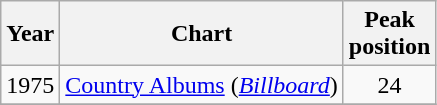<table class="wikitable" style="text-align: center;">
<tr>
<th>Year</th>
<th>Chart</th>
<th>Peak<br>position</th>
</tr>
<tr>
<td>1975</td>
<td><a href='#'>Country Albums</a> (<a href='#'><em>Billboard</em></a>)</td>
<td>24</td>
</tr>
<tr>
</tr>
</table>
